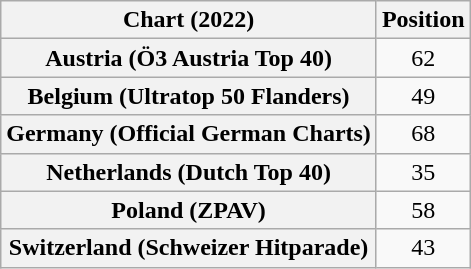<table class="wikitable sortable plainrowheaders" style="text-align:center">
<tr>
<th scope="col">Chart (2022)</th>
<th scope="col">Position</th>
</tr>
<tr>
<th scope="row">Austria (Ö3 Austria Top 40)</th>
<td>62</td>
</tr>
<tr>
<th scope="row">Belgium (Ultratop 50 Flanders)</th>
<td>49</td>
</tr>
<tr>
<th scope="row">Germany (Official German Charts)</th>
<td>68</td>
</tr>
<tr>
<th scope="row">Netherlands (Dutch Top 40)</th>
<td>35</td>
</tr>
<tr>
<th scope="row">Poland (ZPAV)</th>
<td>58</td>
</tr>
<tr>
<th scope="row">Switzerland (Schweizer Hitparade)</th>
<td>43</td>
</tr>
</table>
